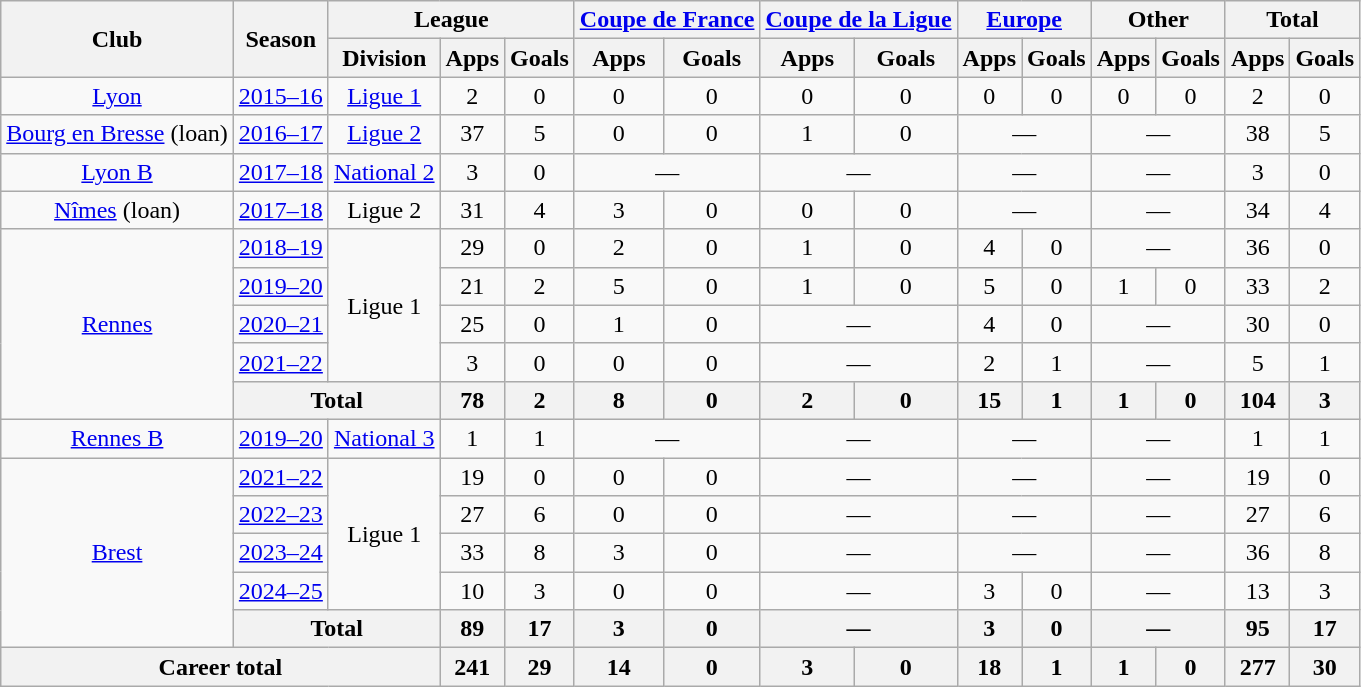<table class="wikitable" style="text-align:center">
<tr>
<th rowspan="2">Club</th>
<th rowspan="2">Season</th>
<th colspan="3">League</th>
<th colspan="2"><a href='#'>Coupe de France</a></th>
<th colspan="2"><a href='#'>Coupe de la Ligue</a></th>
<th colspan="2"><a href='#'>Europe</a></th>
<th colspan="2">Other</th>
<th colspan="2">Total</th>
</tr>
<tr>
<th>Division</th>
<th>Apps</th>
<th>Goals</th>
<th>Apps</th>
<th>Goals</th>
<th>Apps</th>
<th>Goals</th>
<th>Apps</th>
<th>Goals</th>
<th>Apps</th>
<th>Goals</th>
<th>Apps</th>
<th>Goals</th>
</tr>
<tr>
<td><a href='#'>Lyon</a></td>
<td><a href='#'>2015–16</a></td>
<td><a href='#'>Ligue 1</a></td>
<td>2</td>
<td>0</td>
<td>0</td>
<td>0</td>
<td>0</td>
<td>0</td>
<td>0</td>
<td>0</td>
<td>0</td>
<td>0</td>
<td>2</td>
<td>0</td>
</tr>
<tr>
<td><a href='#'>Bourg en Bresse</a> (loan)</td>
<td><a href='#'>2016–17</a></td>
<td><a href='#'>Ligue 2</a></td>
<td>37</td>
<td>5</td>
<td>0</td>
<td>0</td>
<td>1</td>
<td>0</td>
<td colspan="2">—</td>
<td colspan="2">—</td>
<td>38</td>
<td>5</td>
</tr>
<tr>
<td><a href='#'>Lyon B</a></td>
<td><a href='#'>2017–18</a></td>
<td><a href='#'>National 2</a></td>
<td>3</td>
<td>0</td>
<td colspan="2">—</td>
<td colspan="2">—</td>
<td colspan="2">—</td>
<td colspan="2">—</td>
<td>3</td>
<td>0</td>
</tr>
<tr>
<td><a href='#'>Nîmes</a> (loan)</td>
<td><a href='#'>2017–18</a></td>
<td>Ligue 2</td>
<td>31</td>
<td>4</td>
<td>3</td>
<td>0</td>
<td>0</td>
<td>0</td>
<td colspan="2">—</td>
<td colspan="2">—</td>
<td>34</td>
<td>4</td>
</tr>
<tr>
<td rowspan="5"><a href='#'>Rennes</a></td>
<td><a href='#'>2018–19</a></td>
<td rowspan="4">Ligue 1</td>
<td>29</td>
<td>0</td>
<td>2</td>
<td>0</td>
<td>1</td>
<td>0</td>
<td>4</td>
<td>0</td>
<td colspan="2">—</td>
<td>36</td>
<td>0</td>
</tr>
<tr>
<td><a href='#'>2019–20</a></td>
<td>21</td>
<td>2</td>
<td>5</td>
<td>0</td>
<td>1</td>
<td>0</td>
<td>5</td>
<td>0</td>
<td>1</td>
<td>0</td>
<td>33</td>
<td>2</td>
</tr>
<tr>
<td><a href='#'>2020–21</a></td>
<td>25</td>
<td>0</td>
<td>1</td>
<td>0</td>
<td colspan="2">—</td>
<td>4</td>
<td>0</td>
<td colspan="2">—</td>
<td>30</td>
<td>0</td>
</tr>
<tr>
<td><a href='#'>2021–22</a></td>
<td>3</td>
<td>0</td>
<td>0</td>
<td>0</td>
<td colspan="2">—</td>
<td>2</td>
<td>1</td>
<td colspan="2">—</td>
<td>5</td>
<td>1</td>
</tr>
<tr>
<th colspan="2">Total</th>
<th>78</th>
<th>2</th>
<th>8</th>
<th>0</th>
<th>2</th>
<th>0</th>
<th>15</th>
<th>1</th>
<th>1</th>
<th>0</th>
<th>104</th>
<th>3</th>
</tr>
<tr>
<td><a href='#'>Rennes B</a></td>
<td><a href='#'>2019–20</a></td>
<td><a href='#'>National 3</a></td>
<td>1</td>
<td>1</td>
<td colspan="2">—</td>
<td colspan="2">—</td>
<td colspan="2">—</td>
<td colspan="2">—</td>
<td>1</td>
<td>1</td>
</tr>
<tr>
<td rowspan="5"><a href='#'>Brest</a></td>
<td><a href='#'>2021–22</a></td>
<td rowspan="4">Ligue 1</td>
<td>19</td>
<td>0</td>
<td>0</td>
<td>0</td>
<td colspan="2">—</td>
<td colspan="2">—</td>
<td colspan="2">—</td>
<td>19</td>
<td>0</td>
</tr>
<tr>
<td><a href='#'>2022–23</a></td>
<td>27</td>
<td>6</td>
<td>0</td>
<td>0</td>
<td colspan="2">—</td>
<td colspan="2">—</td>
<td colspan="2">—</td>
<td>27</td>
<td>6</td>
</tr>
<tr>
<td><a href='#'>2023–24</a></td>
<td>33</td>
<td>8</td>
<td>3</td>
<td>0</td>
<td colspan="2">—</td>
<td colspan="2">—</td>
<td colspan="2">—</td>
<td>36</td>
<td>8</td>
</tr>
<tr>
<td><a href='#'>2024–25</a></td>
<td>10</td>
<td>3</td>
<td>0</td>
<td>0</td>
<td colspan="2">—</td>
<td>3</td>
<td>0</td>
<td colspan="2">—</td>
<td>13</td>
<td>3</td>
</tr>
<tr>
<th colspan="2">Total</th>
<th>89</th>
<th>17</th>
<th>3</th>
<th>0</th>
<th colspan="2">—</th>
<th>3</th>
<th>0</th>
<th colspan="2">—</th>
<th>95</th>
<th>17</th>
</tr>
<tr>
<th colspan="3">Career total</th>
<th>241</th>
<th>29</th>
<th>14</th>
<th>0</th>
<th>3</th>
<th>0</th>
<th>18</th>
<th>1</th>
<th>1</th>
<th>0</th>
<th>277</th>
<th>30</th>
</tr>
</table>
